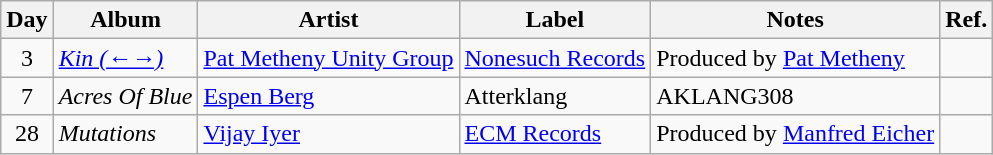<table class="wikitable">
<tr>
<th>Day</th>
<th>Album</th>
<th>Artist</th>
<th>Label</th>
<th>Notes</th>
<th>Ref.</th>
</tr>
<tr>
<td rowspan="1" style="text-align:center;">3</td>
<td><em><a href='#'>Kin (←→)</a></em></td>
<td><a href='#'>Pat Metheny Unity Group</a></td>
<td><a href='#'>Nonesuch Records</a></td>
<td>Produced by <a href='#'>Pat Metheny</a></td>
<td style="text-align:center;"></td>
</tr>
<tr>
<td rowspan="1" style="text-align:center;">7</td>
<td><em>Acres Of Blue</em></td>
<td><a href='#'>Espen Berg</a></td>
<td>Atterklang</td>
<td>AKLANG308</td>
<td style="text-align:center;"></td>
</tr>
<tr>
<td rowspan="1" style="text-align:center;">28</td>
<td><em>Mutations</em></td>
<td><a href='#'>Vijay Iyer</a></td>
<td><a href='#'>ECM Records</a></td>
<td>Produced by <a href='#'>Manfred Eicher</a></td>
<td style="text-align:center;"></td>
</tr>
</table>
